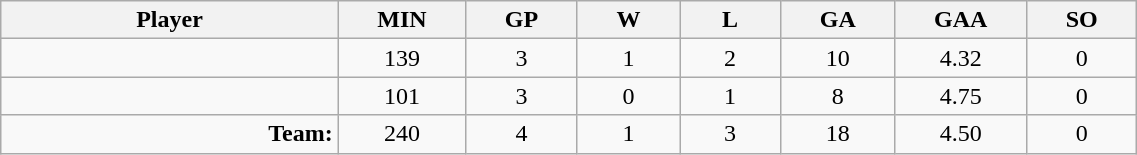<table class="wikitable sortable" width="60%">
<tr>
<th bgcolor="#DDDDFF" width="10%">Player</th>
<th width="3%" bgcolor="#DDDDFF" title="Minutes played">MIN</th>
<th width="3%" bgcolor="#DDDDFF" title="Games played in">GP</th>
<th width="3%" bgcolor="#DDDDFF" title="Games played in">W</th>
<th width="3%" bgcolor="#DDDDFF"title="Games played in">L</th>
<th width="3%" bgcolor="#DDDDFF" title="Goals against">GA</th>
<th width="3%" bgcolor="#DDDDFF" title="Goals against average">GAA</th>
<th width="3%" bgcolor="#DDDDFF" title="Shut-outs">SO</th>
</tr>
<tr align="center">
<td align="right"></td>
<td>139</td>
<td>3</td>
<td>1</td>
<td>2</td>
<td>10</td>
<td>4.32</td>
<td>0</td>
</tr>
<tr align="center">
<td align="right"></td>
<td>101</td>
<td>3</td>
<td>0</td>
<td>1</td>
<td>8</td>
<td>4.75</td>
<td>0</td>
</tr>
<tr align="center">
<td align="right"><strong>Team:</strong></td>
<td>240</td>
<td>4</td>
<td>1</td>
<td>3</td>
<td>18</td>
<td>4.50</td>
<td>0</td>
</tr>
</table>
